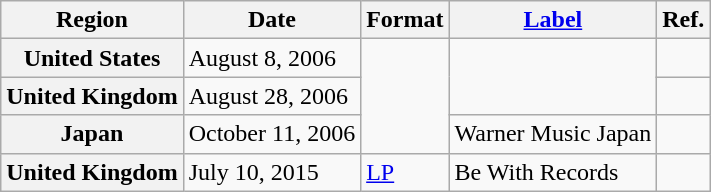<table class="wikitable plainrowheaders">
<tr>
<th scope="col">Region</th>
<th scope="col">Date</th>
<th scope="col">Format</th>
<th scope="col"><a href='#'>Label</a></th>
<th scope="col">Ref.</th>
</tr>
<tr>
<th scope="row">United States</th>
<td>August 8, 2006</td>
<td rowspan="3"></td>
<td rowspan="2"></td>
<td></td>
</tr>
<tr>
<th scope="row">United Kingdom</th>
<td>August 28, 2006</td>
<td></td>
</tr>
<tr>
<th scope="row">Japan</th>
<td>October 11, 2006</td>
<td>Warner Music Japan</td>
<td></td>
</tr>
<tr>
<th scope="row">United Kingdom</th>
<td>July 10, 2015</td>
<td><a href='#'>LP</a></td>
<td>Be With Records</td>
<td></td>
</tr>
</table>
